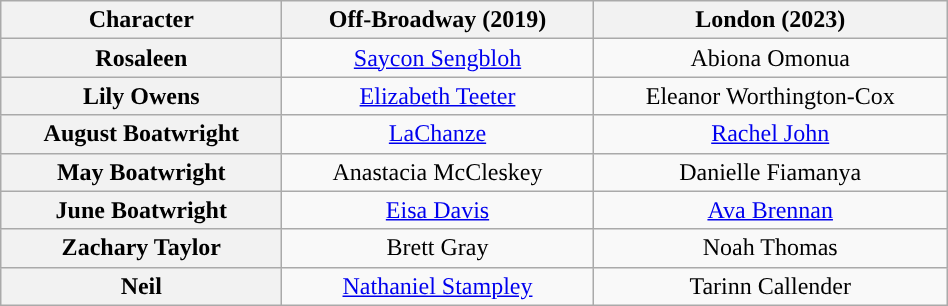<table class="wikitable" style="width:50%; text-align:center">
<tr>
<th scope="col">Character</th>
<th>Off-Broadway (2019)</th>
<th>London (2023)</th>
</tr>
<tr>
<th>Rosaleen</th>
<td colspan="1"><a href='#'>Saycon Sengbloh</a></td>
<td colspan="1">Abiona Omonua</td>
</tr>
<tr>
<th>Lily Owens</th>
<td colspan="1”"><a href='#'>Elizabeth Teeter</a></td>
<td colspan="1”">Eleanor Worthington-Cox</td>
</tr>
<tr>
<th>August Boatwright</th>
<td colspan="1”"><a href='#'>LaChanze</a></td>
<td colspan="1”"><a href='#'>Rachel John</a></td>
</tr>
<tr>
<th>May Boatwright</th>
<td colspan="1">Anastacia McCleskey</td>
<td colspan="1">Danielle Fiamanya</td>
</tr>
<tr>
<th>June Boatwright</th>
<td colspan="1"><a href='#'>Eisa Davis</a></td>
<td colspan="1"><a href='#'>Ava Brennan</a></td>
</tr>
<tr>
<th>Zachary Taylor</th>
<td colspan="1">Brett Gray</td>
<td colspan="1">Noah Thomas</td>
</tr>
<tr>
<th>Neil</th>
<td colspan="1"><a href='#'>Nathaniel Stampley</a></td>
<td colspan="1">Tarinn Callender</td>
</tr>
</table>
